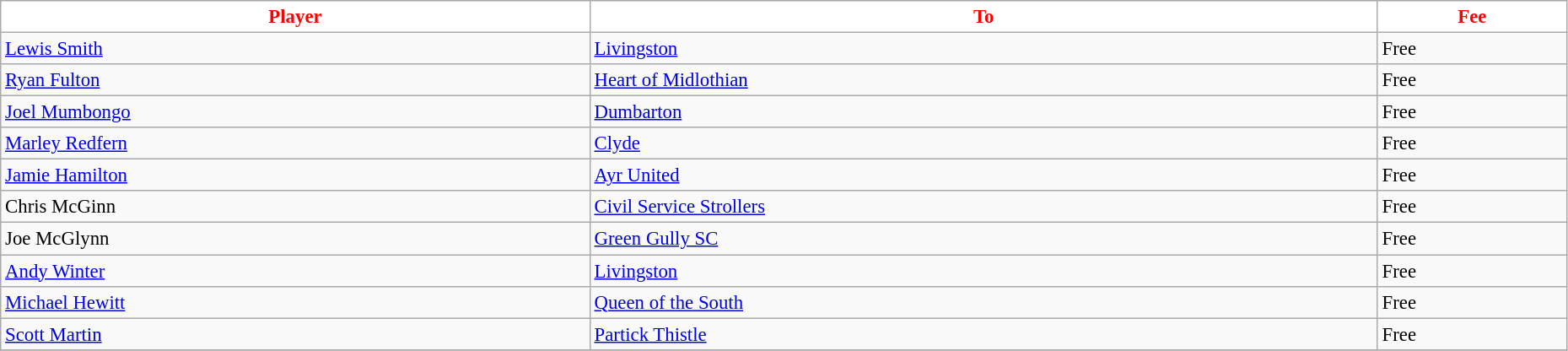<table class="wikitable" style="text-align:left; font-size:95%;width:98%;">
<tr>
<th style="background:white; color:red;">Player</th>
<th style="background:white; color:red;">To</th>
<th style="background:white; color:red;">Fee</th>
</tr>
<tr>
<td> <a href='#'>Lewis Smith</a></td>
<td> <a href='#'>Livingston</a></td>
<td>Free</td>
</tr>
<tr>
<td> <a href='#'>Ryan Fulton</a></td>
<td> <a href='#'>Heart of Midlothian</a></td>
<td>Free</td>
</tr>
<tr>
<td> <a href='#'>Joel Mumbongo</a></td>
<td> <a href='#'>Dumbarton</a></td>
<td>Free</td>
</tr>
<tr>
<td> <a href='#'>Marley Redfern</a></td>
<td> <a href='#'>Clyde</a></td>
<td>Free</td>
</tr>
<tr>
<td> <a href='#'>Jamie Hamilton</a></td>
<td> <a href='#'>Ayr United</a></td>
<td>Free</td>
</tr>
<tr>
<td> Chris McGinn</td>
<td> <a href='#'>Civil Service Strollers</a></td>
<td>Free</td>
</tr>
<tr>
<td> Joe McGlynn</td>
<td> <a href='#'>Green Gully SC</a></td>
<td>Free</td>
</tr>
<tr>
<td> <a href='#'>Andy Winter</a></td>
<td> <a href='#'>Livingston</a></td>
<td>Free</td>
</tr>
<tr>
<td> <a href='#'>Michael Hewitt</a></td>
<td> <a href='#'>Queen of the South</a></td>
<td>Free</td>
</tr>
<tr>
<td> <a href='#'>Scott Martin</a></td>
<td> <a href='#'>Partick Thistle</a></td>
<td>Free</td>
</tr>
<tr>
</tr>
</table>
